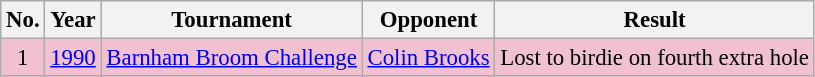<table class="wikitable" style="font-size:95%;">
<tr>
<th>No.</th>
<th>Year</th>
<th>Tournament</th>
<th>Opponent</th>
<th>Result</th>
</tr>
<tr style="background:#F2C1D1;">
<td align=center>1</td>
<td><a href='#'>1990</a></td>
<td><a href='#'>Barnham Broom Challenge</a></td>
<td> <a href='#'>Colin Brooks</a></td>
<td>Lost to birdie on fourth extra hole</td>
</tr>
</table>
